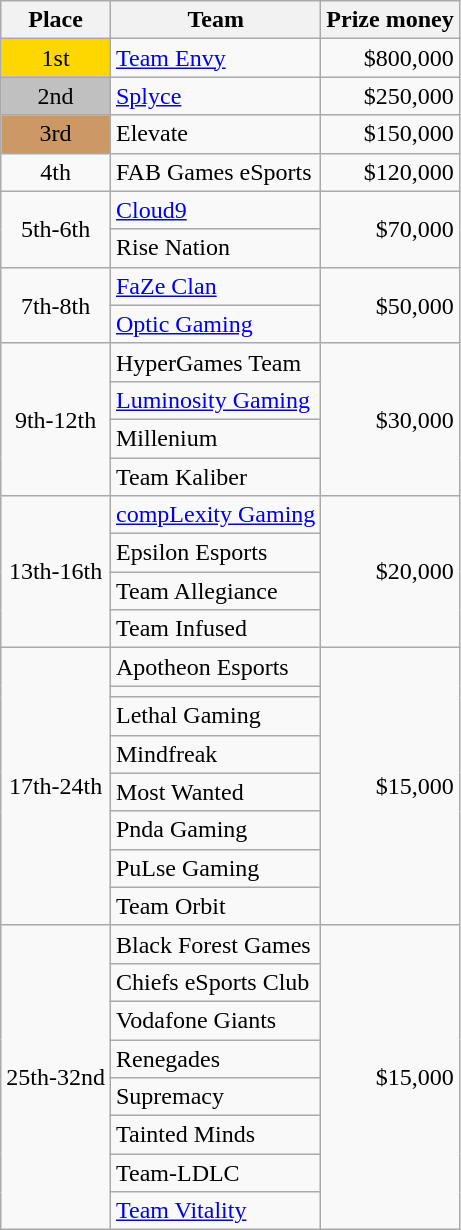<table class="wikitable" style="text-align:left">
<tr>
<th>Place</th>
<th>Team</th>
<th>Prize money</th>
</tr>
<tr>
<td style="text-align:center; background:gold;">1st</td>
<td><a href='#'>Team Envy</a></td>
<td style="text-align:right">$800,000</td>
</tr>
<tr>
<td style="text-align:center; background:silver;">2nd</td>
<td><a href='#'>Splyce</a></td>
<td style="text-align:right">$250,000</td>
</tr>
<tr>
<td style="text-align:center; background:#c96;">3rd</td>
<td>Elevate</td>
<td style="text-align:right">$150,000</td>
</tr>
<tr>
<td style="text-align:center">4th</td>
<td>FAB Games eSports</td>
<td style="text-align:right">$120,000</td>
</tr>
<tr>
<td style="text-align:center" rowspan="2">5th-6th</td>
<td><a href='#'>Cloud9</a></td>
<td style="text-align:right" rowspan="2">$70,000</td>
</tr>
<tr>
<td>Rise Nation</td>
</tr>
<tr>
<td style="text-align:center" rowspan="2">7th-8th</td>
<td><a href='#'>FaZe Clan</a></td>
<td style="text-align:right" rowspan="2">$50,000</td>
</tr>
<tr>
<td><a href='#'>Optic Gaming</a></td>
</tr>
<tr>
<td style="text-align:center" rowspan="4">9th-12th</td>
<td>HyperGames Team</td>
<td style="text-align:right" rowspan="4">$30,000</td>
</tr>
<tr>
<td><a href='#'>Luminosity Gaming</a></td>
</tr>
<tr>
<td>Millenium</td>
</tr>
<tr>
<td>Team Kaliber</td>
</tr>
<tr>
<td style="text-align:center" rowspan="4">13th-16th</td>
<td><a href='#'>compLexity Gaming</a></td>
<td style="text-align:right" rowspan="4">$20,000</td>
</tr>
<tr>
<td>Epsilon Esports</td>
</tr>
<tr>
<td>Team Allegiance</td>
</tr>
<tr>
<td>Team Infused</td>
</tr>
<tr>
<td style="text-align:center" rowspan="8">17th-24th</td>
<td>Apotheon Esports</td>
<td style="text-align:right" rowspan="8">$15,000</td>
</tr>
<tr>
<td></td>
</tr>
<tr>
<td>Lethal Gaming</td>
</tr>
<tr>
<td>Mindfreak</td>
</tr>
<tr>
<td>Most Wanted</td>
</tr>
<tr>
<td>Pnda Gaming</td>
</tr>
<tr>
<td>PuLse Gaming</td>
</tr>
<tr>
<td>Team Orbit</td>
</tr>
<tr>
<td style="text-align:center" rowspan="8">25th-32nd</td>
<td>Black Forest Games</td>
<td style="text-align:right" rowspan="8">$15,000</td>
</tr>
<tr>
<td>Chiefs eSports Club</td>
</tr>
<tr>
<td>Vodafone Giants</td>
</tr>
<tr>
<td>Renegades</td>
</tr>
<tr>
<td>Supremacy</td>
</tr>
<tr>
<td>Tainted Minds</td>
</tr>
<tr>
<td>Team-LDLC</td>
</tr>
<tr>
<td><a href='#'>Team Vitality</a></td>
</tr>
</table>
